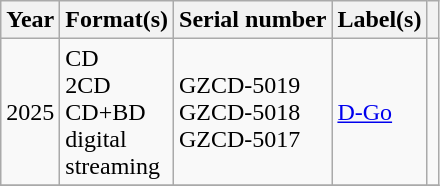<table class="wikitable sortable plainrowheaders">
<tr>
<th scope="col">Year</th>
<th scope="col">Format(s)</th>
<th scope="col">Serial number</th>
<th scope="col">Label(s)</th>
<th scope="col"></th>
</tr>
<tr>
<td>2025</td>
<td>CD<br>2CD<br>CD+BD<br>digital<br>streaming<br></td>
<td>GZCD-5019<br>GZCD-5018<br>GZCD-5017</td>
<td><a href='#'>D-Go</a></td>
<td></td>
</tr>
<tr>
</tr>
</table>
